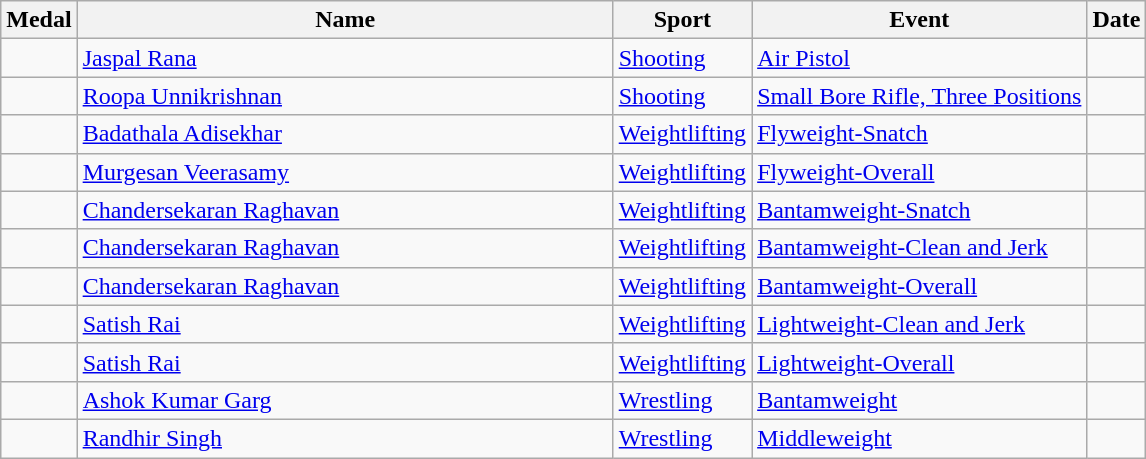<table class="wikitable sortable">
<tr>
<th>Medal</th>
<th width=350px>Name</th>
<th>Sport</th>
<th>Event</th>
<th>Date</th>
</tr>
<tr>
<td></td>
<td><a href='#'>Jaspal Rana</a></td>
<td><a href='#'>Shooting</a></td>
<td><a href='#'>Air Pistol</a></td>
<td></td>
</tr>
<tr>
<td></td>
<td><a href='#'>Roopa Unnikrishnan</a></td>
<td><a href='#'>Shooting</a></td>
<td><a href='#'>Small Bore Rifle, Three Positions</a></td>
<td></td>
</tr>
<tr>
<td></td>
<td><a href='#'>Badathala Adisekhar</a></td>
<td><a href='#'>Weightlifting</a></td>
<td><a href='#'>Flyweight-Snatch</a></td>
<td></td>
</tr>
<tr>
<td></td>
<td><a href='#'>Murgesan Veerasamy</a></td>
<td><a href='#'>Weightlifting</a></td>
<td><a href='#'>Flyweight-Overall</a></td>
<td></td>
</tr>
<tr>
<td></td>
<td><a href='#'>Chandersekaran Raghavan</a></td>
<td><a href='#'>Weightlifting</a></td>
<td><a href='#'>Bantamweight-Snatch</a></td>
<td></td>
</tr>
<tr>
<td></td>
<td><a href='#'>Chandersekaran Raghavan</a></td>
<td><a href='#'>Weightlifting</a></td>
<td><a href='#'>Bantamweight-Clean and Jerk</a></td>
<td></td>
</tr>
<tr>
<td></td>
<td><a href='#'>Chandersekaran Raghavan</a></td>
<td><a href='#'>Weightlifting</a></td>
<td><a href='#'>Bantamweight-Overall</a></td>
<td></td>
</tr>
<tr>
<td></td>
<td><a href='#'>Satish Rai</a></td>
<td><a href='#'>Weightlifting</a></td>
<td><a href='#'>Lightweight-Clean and Jerk</a></td>
<td></td>
</tr>
<tr>
<td></td>
<td><a href='#'>Satish Rai</a></td>
<td><a href='#'>Weightlifting</a></td>
<td><a href='#'>Lightweight-Overall</a></td>
<td></td>
</tr>
<tr>
<td></td>
<td><a href='#'>Ashok Kumar Garg</a></td>
<td><a href='#'>Wrestling</a></td>
<td><a href='#'>Bantamweight</a></td>
<td></td>
</tr>
<tr>
<td></td>
<td><a href='#'>Randhir Singh</a></td>
<td><a href='#'>Wrestling</a></td>
<td><a href='#'>Middleweight</a></td>
<td></td>
</tr>
</table>
